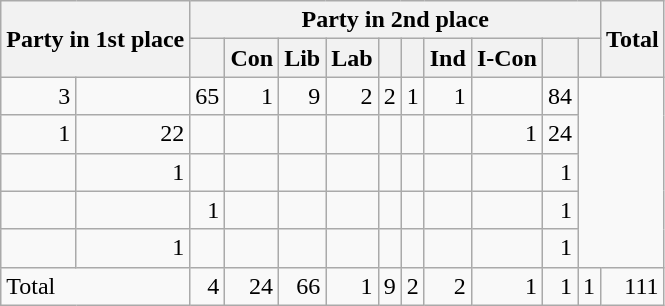<table class="wikitable" style="text-align:right;">
<tr>
<th rowspan="2" colspan="2" style="text-align:left;">Party in 1st place</th>
<th colspan="10">Party in 2nd place</th>
<th rowspan="2">Total</th>
</tr>
<tr>
<th></th>
<th>Con</th>
<th>Lib</th>
<th>Lab</th>
<th></th>
<th></th>
<th>Ind</th>
<th>I-Con</th>
<th></th>
<th></th>
</tr>
<tr>
<td>3</td>
<td></td>
<td>65</td>
<td>1</td>
<td>9</td>
<td>2</td>
<td>2</td>
<td>1</td>
<td>1</td>
<td></td>
<td>84</td>
</tr>
<tr>
<td>1</td>
<td>22</td>
<td></td>
<td></td>
<td></td>
<td></td>
<td></td>
<td></td>
<td></td>
<td>1</td>
<td>24</td>
</tr>
<tr>
<td></td>
<td>1</td>
<td></td>
<td></td>
<td></td>
<td></td>
<td></td>
<td></td>
<td></td>
<td></td>
<td>1</td>
</tr>
<tr>
<td></td>
<td></td>
<td>1</td>
<td></td>
<td></td>
<td></td>
<td></td>
<td></td>
<td></td>
<td></td>
<td>1</td>
</tr>
<tr>
<td></td>
<td>1</td>
<td></td>
<td></td>
<td></td>
<td></td>
<td></td>
<td></td>
<td></td>
<td></td>
<td>1</td>
</tr>
<tr>
<td colspan="2" style="text-align:left;">Total</td>
<td>4</td>
<td>24</td>
<td>66</td>
<td>1</td>
<td>9</td>
<td>2</td>
<td>2</td>
<td>1</td>
<td>1</td>
<td>1</td>
<td>111</td>
</tr>
</table>
